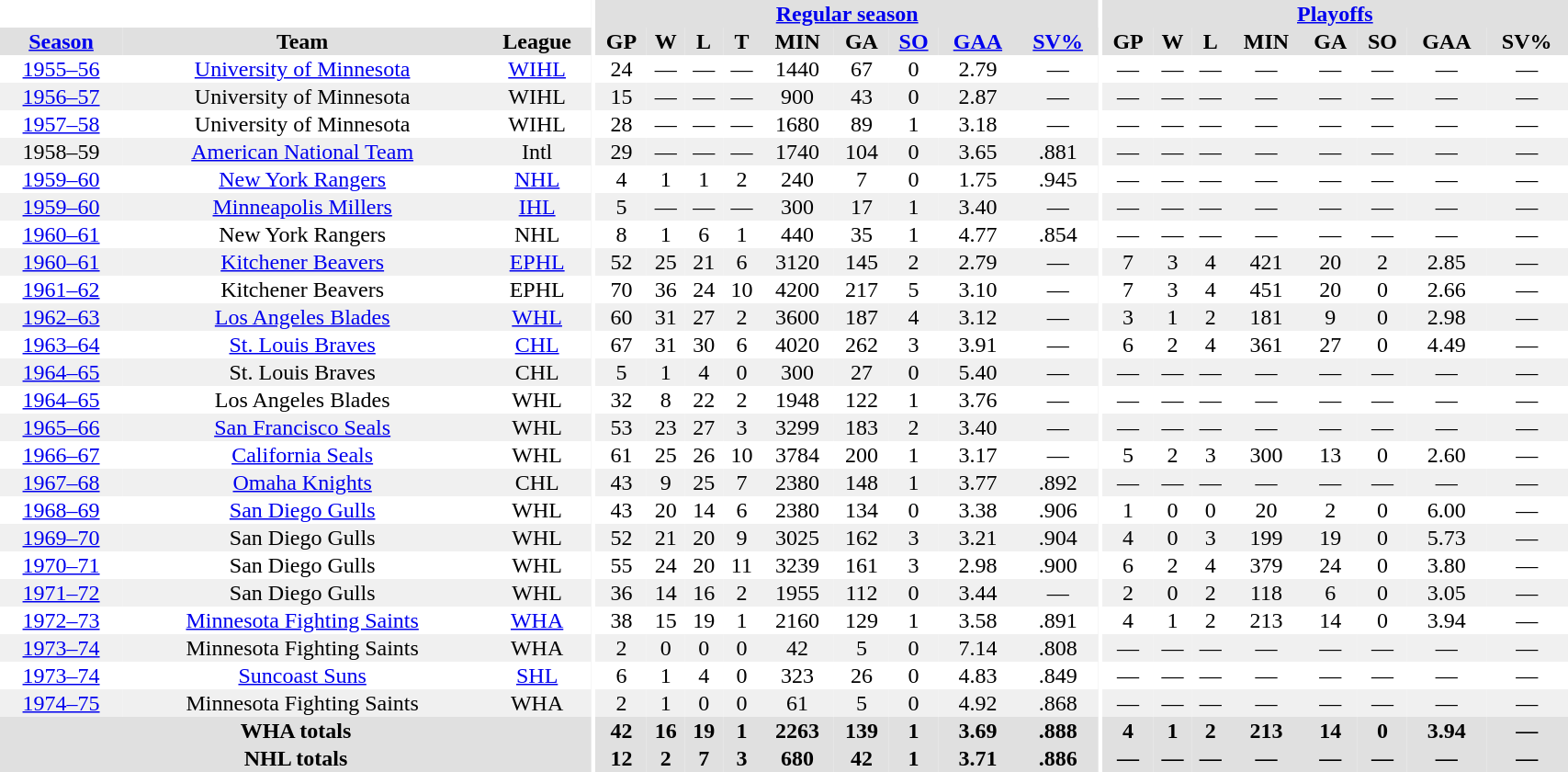<table border="0" cellpadding="1" cellspacing="0" style="width:90%; text-align:center;">
<tr bgcolor="#e0e0e0">
<th colspan="3" bgcolor="#ffffff"></th>
<th rowspan="99" bgcolor="#ffffff"></th>
<th colspan="9" bgcolor="#e0e0e0"><a href='#'>Regular season</a></th>
<th rowspan="99" bgcolor="#ffffff"></th>
<th colspan="8" bgcolor="#e0e0e0"><a href='#'>Playoffs</a></th>
</tr>
<tr bgcolor="#e0e0e0">
<th><a href='#'>Season</a></th>
<th>Team</th>
<th>League</th>
<th>GP</th>
<th>W</th>
<th>L</th>
<th>T</th>
<th>MIN</th>
<th>GA</th>
<th><a href='#'>SO</a></th>
<th><a href='#'>GAA</a></th>
<th><a href='#'>SV%</a></th>
<th>GP</th>
<th>W</th>
<th>L</th>
<th>MIN</th>
<th>GA</th>
<th>SO</th>
<th>GAA</th>
<th>SV%</th>
</tr>
<tr>
<td><a href='#'>1955–56</a></td>
<td><a href='#'>University of Minnesota</a></td>
<td><a href='#'>WIHL</a></td>
<td>24</td>
<td>—</td>
<td>—</td>
<td>—</td>
<td>1440</td>
<td>67</td>
<td>0</td>
<td>2.79</td>
<td>—</td>
<td>—</td>
<td>—</td>
<td>—</td>
<td>—</td>
<td>—</td>
<td>—</td>
<td>—</td>
<td>—</td>
</tr>
<tr bgcolor="#f0f0f0">
<td><a href='#'>1956–57</a></td>
<td>University of Minnesota</td>
<td>WIHL</td>
<td>15</td>
<td>—</td>
<td>—</td>
<td>—</td>
<td>900</td>
<td>43</td>
<td>0</td>
<td>2.87</td>
<td>—</td>
<td>—</td>
<td>—</td>
<td>—</td>
<td>—</td>
<td>—</td>
<td>—</td>
<td>—</td>
<td>—</td>
</tr>
<tr>
<td><a href='#'>1957–58</a></td>
<td>University of Minnesota</td>
<td>WIHL</td>
<td>28</td>
<td>—</td>
<td>—</td>
<td>—</td>
<td>1680</td>
<td>89</td>
<td>1</td>
<td>3.18</td>
<td>—</td>
<td>—</td>
<td>—</td>
<td>—</td>
<td>—</td>
<td>—</td>
<td>—</td>
<td>—</td>
<td>—</td>
</tr>
<tr bgcolor="#f0f0f0">
<td>1958–59</td>
<td><a href='#'>American National Team</a></td>
<td>Intl</td>
<td>29</td>
<td>—</td>
<td>—</td>
<td>—</td>
<td>1740</td>
<td>104</td>
<td>0</td>
<td>3.65</td>
<td>.881</td>
<td>—</td>
<td>—</td>
<td>—</td>
<td>—</td>
<td>—</td>
<td>—</td>
<td>—</td>
<td>—</td>
</tr>
<tr>
<td><a href='#'>1959–60</a></td>
<td><a href='#'>New York Rangers</a></td>
<td><a href='#'>NHL</a></td>
<td>4</td>
<td>1</td>
<td>1</td>
<td>2</td>
<td>240</td>
<td>7</td>
<td>0</td>
<td>1.75</td>
<td>.945</td>
<td>—</td>
<td>—</td>
<td>—</td>
<td>—</td>
<td>—</td>
<td>—</td>
<td>—</td>
<td>—</td>
</tr>
<tr bgcolor="#f0f0f0">
<td><a href='#'>1959–60</a></td>
<td><a href='#'>Minneapolis Millers</a></td>
<td><a href='#'>IHL</a></td>
<td>5</td>
<td>—</td>
<td>—</td>
<td>—</td>
<td>300</td>
<td>17</td>
<td>1</td>
<td>3.40</td>
<td>—</td>
<td>—</td>
<td>—</td>
<td>—</td>
<td>—</td>
<td>—</td>
<td>—</td>
<td>—</td>
<td>—</td>
</tr>
<tr>
<td><a href='#'>1960–61</a></td>
<td>New York Rangers</td>
<td>NHL</td>
<td>8</td>
<td>1</td>
<td>6</td>
<td>1</td>
<td>440</td>
<td>35</td>
<td>1</td>
<td>4.77</td>
<td>.854</td>
<td>—</td>
<td>—</td>
<td>—</td>
<td>—</td>
<td>—</td>
<td>—</td>
<td>—</td>
<td>—</td>
</tr>
<tr bgcolor="#f0f0f0">
<td><a href='#'>1960–61</a></td>
<td><a href='#'>Kitchener Beavers</a></td>
<td><a href='#'>EPHL</a></td>
<td>52</td>
<td>25</td>
<td>21</td>
<td>6</td>
<td>3120</td>
<td>145</td>
<td>2</td>
<td>2.79</td>
<td>—</td>
<td>7</td>
<td>3</td>
<td>4</td>
<td>421</td>
<td>20</td>
<td>2</td>
<td>2.85</td>
<td>—</td>
</tr>
<tr>
<td><a href='#'>1961–62</a></td>
<td>Kitchener Beavers</td>
<td>EPHL</td>
<td>70</td>
<td>36</td>
<td>24</td>
<td>10</td>
<td>4200</td>
<td>217</td>
<td>5</td>
<td>3.10</td>
<td>—</td>
<td>7</td>
<td>3</td>
<td>4</td>
<td>451</td>
<td>20</td>
<td>0</td>
<td>2.66</td>
<td>—</td>
</tr>
<tr bgcolor="#f0f0f0">
<td><a href='#'>1962–63</a></td>
<td><a href='#'>Los Angeles Blades</a></td>
<td><a href='#'>WHL</a></td>
<td>60</td>
<td>31</td>
<td>27</td>
<td>2</td>
<td>3600</td>
<td>187</td>
<td>4</td>
<td>3.12</td>
<td>—</td>
<td>3</td>
<td>1</td>
<td>2</td>
<td>181</td>
<td>9</td>
<td>0</td>
<td>2.98</td>
<td>—</td>
</tr>
<tr>
<td><a href='#'>1963–64</a></td>
<td><a href='#'>St. Louis Braves</a></td>
<td><a href='#'>CHL</a></td>
<td>67</td>
<td>31</td>
<td>30</td>
<td>6</td>
<td>4020</td>
<td>262</td>
<td>3</td>
<td>3.91</td>
<td>—</td>
<td>6</td>
<td>2</td>
<td>4</td>
<td>361</td>
<td>27</td>
<td>0</td>
<td>4.49</td>
<td>—</td>
</tr>
<tr bgcolor="#f0f0f0">
<td><a href='#'>1964–65</a></td>
<td>St. Louis Braves</td>
<td>CHL</td>
<td>5</td>
<td>1</td>
<td>4</td>
<td>0</td>
<td>300</td>
<td>27</td>
<td>0</td>
<td>5.40</td>
<td>—</td>
<td>—</td>
<td>—</td>
<td>—</td>
<td>—</td>
<td>—</td>
<td>—</td>
<td>—</td>
<td>—</td>
</tr>
<tr>
<td><a href='#'>1964–65</a></td>
<td>Los Angeles Blades</td>
<td>WHL</td>
<td>32</td>
<td>8</td>
<td>22</td>
<td>2</td>
<td>1948</td>
<td>122</td>
<td>1</td>
<td>3.76</td>
<td>—</td>
<td>—</td>
<td>—</td>
<td>—</td>
<td>—</td>
<td>—</td>
<td>—</td>
<td>—</td>
<td>—</td>
</tr>
<tr bgcolor="#f0f0f0">
<td><a href='#'>1965–66</a></td>
<td><a href='#'>San Francisco Seals</a></td>
<td>WHL</td>
<td>53</td>
<td>23</td>
<td>27</td>
<td>3</td>
<td>3299</td>
<td>183</td>
<td>2</td>
<td>3.40</td>
<td>—</td>
<td>—</td>
<td>—</td>
<td>—</td>
<td>—</td>
<td>—</td>
<td>—</td>
<td>—</td>
<td>—</td>
</tr>
<tr>
<td><a href='#'>1966–67</a></td>
<td><a href='#'>California Seals</a></td>
<td>WHL</td>
<td>61</td>
<td>25</td>
<td>26</td>
<td>10</td>
<td>3784</td>
<td>200</td>
<td>1</td>
<td>3.17</td>
<td>—</td>
<td>5</td>
<td>2</td>
<td>3</td>
<td>300</td>
<td>13</td>
<td>0</td>
<td>2.60</td>
<td>—</td>
</tr>
<tr bgcolor="#f0f0f0">
<td><a href='#'>1967–68</a></td>
<td><a href='#'>Omaha Knights</a></td>
<td>CHL</td>
<td>43</td>
<td>9</td>
<td>25</td>
<td>7</td>
<td>2380</td>
<td>148</td>
<td>1</td>
<td>3.77</td>
<td>.892</td>
<td>—</td>
<td>—</td>
<td>—</td>
<td>—</td>
<td>—</td>
<td>—</td>
<td>—</td>
<td>—</td>
</tr>
<tr>
<td><a href='#'>1968–69</a></td>
<td><a href='#'>San Diego Gulls</a></td>
<td>WHL</td>
<td>43</td>
<td>20</td>
<td>14</td>
<td>6</td>
<td>2380</td>
<td>134</td>
<td>0</td>
<td>3.38</td>
<td>.906</td>
<td>1</td>
<td>0</td>
<td>0</td>
<td>20</td>
<td>2</td>
<td>0</td>
<td>6.00</td>
<td>—</td>
</tr>
<tr bgcolor="#f0f0f0">
<td><a href='#'>1969–70</a></td>
<td>San Diego Gulls</td>
<td>WHL</td>
<td>52</td>
<td>21</td>
<td>20</td>
<td>9</td>
<td>3025</td>
<td>162</td>
<td>3</td>
<td>3.21</td>
<td>.904</td>
<td>4</td>
<td>0</td>
<td>3</td>
<td>199</td>
<td>19</td>
<td>0</td>
<td>5.73</td>
<td>—</td>
</tr>
<tr>
<td><a href='#'>1970–71</a></td>
<td>San Diego Gulls</td>
<td>WHL</td>
<td>55</td>
<td>24</td>
<td>20</td>
<td>11</td>
<td>3239</td>
<td>161</td>
<td>3</td>
<td>2.98</td>
<td>.900</td>
<td>6</td>
<td>2</td>
<td>4</td>
<td>379</td>
<td>24</td>
<td>0</td>
<td>3.80</td>
<td>—</td>
</tr>
<tr bgcolor="#f0f0f0">
<td><a href='#'>1971–72</a></td>
<td>San Diego Gulls</td>
<td>WHL</td>
<td>36</td>
<td>14</td>
<td>16</td>
<td>2</td>
<td>1955</td>
<td>112</td>
<td>0</td>
<td>3.44</td>
<td>—</td>
<td>2</td>
<td>0</td>
<td>2</td>
<td>118</td>
<td>6</td>
<td>0</td>
<td>3.05</td>
<td>—</td>
</tr>
<tr>
<td><a href='#'>1972–73</a></td>
<td><a href='#'>Minnesota Fighting Saints</a></td>
<td><a href='#'>WHA</a></td>
<td>38</td>
<td>15</td>
<td>19</td>
<td>1</td>
<td>2160</td>
<td>129</td>
<td>1</td>
<td>3.58</td>
<td>.891</td>
<td>4</td>
<td>1</td>
<td>2</td>
<td>213</td>
<td>14</td>
<td>0</td>
<td>3.94</td>
<td>—</td>
</tr>
<tr bgcolor="#f0f0f0">
<td><a href='#'>1973–74</a></td>
<td>Minnesota Fighting Saints</td>
<td>WHA</td>
<td>2</td>
<td>0</td>
<td>0</td>
<td>0</td>
<td>42</td>
<td>5</td>
<td>0</td>
<td>7.14</td>
<td>.808</td>
<td>—</td>
<td>—</td>
<td>—</td>
<td>—</td>
<td>—</td>
<td>—</td>
<td>—</td>
<td>—</td>
</tr>
<tr>
<td><a href='#'>1973–74</a></td>
<td><a href='#'>Suncoast Suns</a></td>
<td><a href='#'>SHL</a></td>
<td>6</td>
<td>1</td>
<td>4</td>
<td>0</td>
<td>323</td>
<td>26</td>
<td>0</td>
<td>4.83</td>
<td>.849</td>
<td>—</td>
<td>—</td>
<td>—</td>
<td>—</td>
<td>—</td>
<td>—</td>
<td>—</td>
<td>—</td>
</tr>
<tr bgcolor="#f0f0f0">
<td><a href='#'>1974–75</a></td>
<td>Minnesota Fighting Saints</td>
<td>WHA</td>
<td>2</td>
<td>1</td>
<td>0</td>
<td>0</td>
<td>61</td>
<td>5</td>
<td>0</td>
<td>4.92</td>
<td>.868</td>
<td>—</td>
<td>—</td>
<td>—</td>
<td>—</td>
<td>—</td>
<td>—</td>
<td>—</td>
<td>—</td>
</tr>
<tr bgcolor="#e0e0e0">
<th colspan=3>WHA totals</th>
<th>42</th>
<th>16</th>
<th>19</th>
<th>1</th>
<th>2263</th>
<th>139</th>
<th>1</th>
<th>3.69</th>
<th>.888</th>
<th>4</th>
<th>1</th>
<th>2</th>
<th>213</th>
<th>14</th>
<th>0</th>
<th>3.94</th>
<th>—</th>
</tr>
<tr bgcolor="#e0e0e0">
<th colspan=3>NHL totals</th>
<th>12</th>
<th>2</th>
<th>7</th>
<th>3</th>
<th>680</th>
<th>42</th>
<th>1</th>
<th>3.71</th>
<th>.886</th>
<th>—</th>
<th>—</th>
<th>—</th>
<th>—</th>
<th>—</th>
<th>—</th>
<th>—</th>
<th>—</th>
</tr>
</table>
